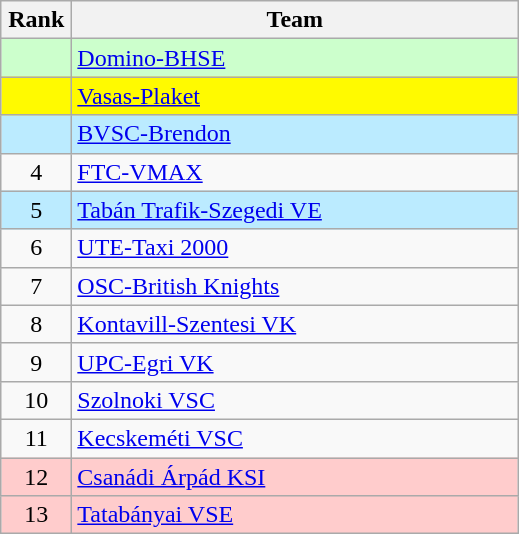<table class="wikitable">
<tr>
<th width=40>Rank</th>
<th width=290>Team</th>
</tr>
<tr bgcolor=#ccffcc>
<td align="center"></td>
<td align="left"> <a href='#'>Domino-BHSE</a></td>
</tr>
<tr bgcolor=#fffa00>
<td align="center"></td>
<td align="left"> <a href='#'>Vasas-Plaket</a></td>
</tr>
<tr bgcolor=#bbebff>
<td align="center"></td>
<td align="left"> <a href='#'>BVSC-Brendon</a></td>
</tr>
<tr>
<td align="center">4</td>
<td align="left"> <a href='#'>FTC-VMAX</a></td>
</tr>
<tr bgcolor=#bbebff>
<td align="center">5</td>
<td align="left"> <a href='#'>Tabán Trafik-Szegedi VE</a></td>
</tr>
<tr>
<td align="center">6</td>
<td align="left"> <a href='#'>UTE-Taxi 2000</a></td>
</tr>
<tr>
<td align="center">7</td>
<td align="left"> <a href='#'>OSC-British Knights</a></td>
</tr>
<tr>
<td align="center">8</td>
<td align="left"> <a href='#'>Kontavill-Szentesi VK</a></td>
</tr>
<tr>
<td align="center">9</td>
<td align="left"> <a href='#'>UPC-Egri VK</a></td>
</tr>
<tr>
<td align="center">10</td>
<td align="left"> <a href='#'>Szolnoki VSC</a></td>
</tr>
<tr>
<td align="center">11</td>
<td align="left"> <a href='#'>Kecskeméti VSC</a></td>
</tr>
<tr bgcolor=#ffcccc>
<td align="center">12</td>
<td align="left"> <a href='#'>Csanádi Árpád KSI</a></td>
</tr>
<tr bgcolor=#ffcccc>
<td align="center">13</td>
<td align="left"> <a href='#'>Tatabányai VSE</a></td>
</tr>
</table>
